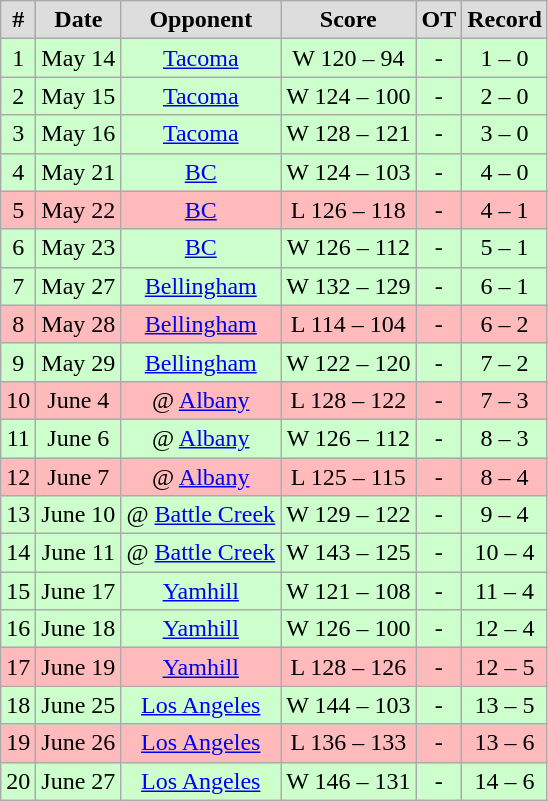<table class="wikitable">
<tr align="center"  bgcolor="#dddddd">
<td><strong>#</strong></td>
<td><strong>Date</strong></td>
<td><strong>Opponent</strong></td>
<td><strong>Score</strong></td>
<td><strong>OT</strong></td>
<td><strong>Record</strong></td>
</tr>
<tr align="center" bgcolor="ccffcc">
<td>1</td>
<td>May 14</td>
<td><a href='#'>Tacoma</a></td>
<td>W 120 – 94</td>
<td>-</td>
<td>1 – 0</td>
</tr>
<tr align="center" bgcolor="ccffcc">
<td>2</td>
<td>May 15</td>
<td><a href='#'>Tacoma</a></td>
<td>W 124 – 100</td>
<td>-</td>
<td>2 – 0</td>
</tr>
<tr align="center" bgcolor="ccffcc">
<td>3</td>
<td>May 16</td>
<td><a href='#'>Tacoma</a></td>
<td>W 128 – 121</td>
<td>-</td>
<td>3 – 0</td>
</tr>
<tr align="center" bgcolor="ccffcc">
<td>4</td>
<td>May 21</td>
<td><a href='#'>BC</a></td>
<td>W 124 – 103</td>
<td>-</td>
<td>4 – 0</td>
</tr>
<tr align="center" bgcolor="ffbbbb">
<td>5</td>
<td>May 22</td>
<td><a href='#'>BC</a></td>
<td>L 126 – 118</td>
<td>-</td>
<td>4 – 1</td>
</tr>
<tr align="center" bgcolor="ccffcc">
<td>6</td>
<td>May 23</td>
<td><a href='#'>BC</a></td>
<td>W 126 – 112</td>
<td>-</td>
<td>5 – 1</td>
</tr>
<tr align="center" bgcolor="ccffcc">
<td>7</td>
<td>May 27</td>
<td><a href='#'>Bellingham</a></td>
<td>W 132 – 129</td>
<td>-</td>
<td>6 – 1</td>
</tr>
<tr align="center" bgcolor="ffbbbb">
<td>8</td>
<td>May 28</td>
<td><a href='#'>Bellingham</a></td>
<td>L 114 – 104</td>
<td>-</td>
<td>6 – 2</td>
</tr>
<tr align="center" bgcolor="ccffcc">
<td>9</td>
<td>May 29</td>
<td><a href='#'>Bellingham</a></td>
<td>W 122 – 120</td>
<td>-</td>
<td>7 – 2</td>
</tr>
<tr align="center" bgcolor="ffbbbb">
<td>10</td>
<td>June 4</td>
<td>@ <a href='#'>Albany</a></td>
<td>L 128 – 122</td>
<td>-</td>
<td>7 – 3</td>
</tr>
<tr align="center" bgcolor="ccffcc">
<td>11</td>
<td>June 6</td>
<td>@ <a href='#'>Albany</a></td>
<td>W 126 – 112</td>
<td>-</td>
<td>8 – 3</td>
</tr>
<tr align="center" bgcolor="ffbbbb">
<td>12</td>
<td>June 7</td>
<td>@ <a href='#'>Albany</a></td>
<td>L 125 – 115</td>
<td>-</td>
<td>8 – 4</td>
</tr>
<tr align="center" bgcolor="ccffcc">
<td>13</td>
<td>June 10</td>
<td>@ <a href='#'>Battle Creek</a></td>
<td>W 129 – 122</td>
<td>-</td>
<td>9 – 4</td>
</tr>
<tr align="center" bgcolor="ccffcc">
<td>14</td>
<td>June 11</td>
<td>@ <a href='#'>Battle Creek</a></td>
<td>W 143 – 125</td>
<td>-</td>
<td>10 – 4</td>
</tr>
<tr align="center" bgcolor="ccffcc">
<td>15</td>
<td>June 17</td>
<td><a href='#'>Yamhill</a></td>
<td>W 121 – 108</td>
<td>-</td>
<td>11 – 4</td>
</tr>
<tr align="center" bgcolor="ccffcc">
<td>16</td>
<td>June 18</td>
<td><a href='#'>Yamhill</a></td>
<td>W 126 – 100</td>
<td>-</td>
<td>12 – 4</td>
</tr>
<tr align="center" bgcolor="ffbbbb">
<td>17</td>
<td>June 19</td>
<td><a href='#'>Yamhill</a></td>
<td>L 128 – 126</td>
<td>-</td>
<td>12 – 5</td>
</tr>
<tr align="center" bgcolor="ccffcc">
<td>18</td>
<td>June 25</td>
<td><a href='#'>Los Angeles</a></td>
<td>W 144 – 103</td>
<td>-</td>
<td>13 – 5</td>
</tr>
<tr align="center" bgcolor="ffbbbb">
<td>19</td>
<td>June 26</td>
<td><a href='#'>Los Angeles</a></td>
<td>L 136 – 133</td>
<td>-</td>
<td>13 – 6</td>
</tr>
<tr align="center" bgcolor="ccffcc">
<td>20</td>
<td>June 27</td>
<td><a href='#'>Los Angeles</a></td>
<td>W 146 – 131</td>
<td>-</td>
<td>14 – 6</td>
</tr>
</table>
